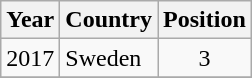<table class="wikitable">
<tr>
<th>Year</th>
<th>Country</th>
<th>Position</th>
</tr>
<tr>
<td>2017</td>
<td>Sweden</td>
<td align="center">3</td>
</tr>
<tr>
</tr>
</table>
